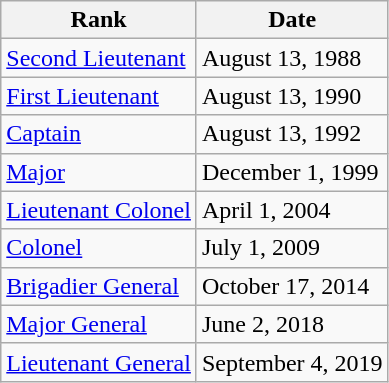<table class="wikitable">
<tr>
<th>Rank</th>
<th>Date</th>
</tr>
<tr>
<td> <a href='#'>Second Lieutenant</a></td>
<td>August 13, 1988</td>
</tr>
<tr>
<td> <a href='#'>First Lieutenant</a></td>
<td>August 13, 1990</td>
</tr>
<tr>
<td> <a href='#'>Captain</a></td>
<td>August 13, 1992</td>
</tr>
<tr>
<td> <a href='#'>Major</a></td>
<td>December 1, 1999</td>
</tr>
<tr>
<td> <a href='#'>Lieutenant Colonel</a></td>
<td>April 1, 2004</td>
</tr>
<tr>
<td> <a href='#'>Colonel</a></td>
<td>July 1, 2009</td>
</tr>
<tr>
<td> <a href='#'>Brigadier General</a></td>
<td>October 17, 2014</td>
</tr>
<tr>
<td> <a href='#'>Major General</a></td>
<td>June 2, 2018</td>
</tr>
<tr>
<td> <a href='#'>Lieutenant General</a></td>
<td>September 4, 2019</td>
</tr>
</table>
